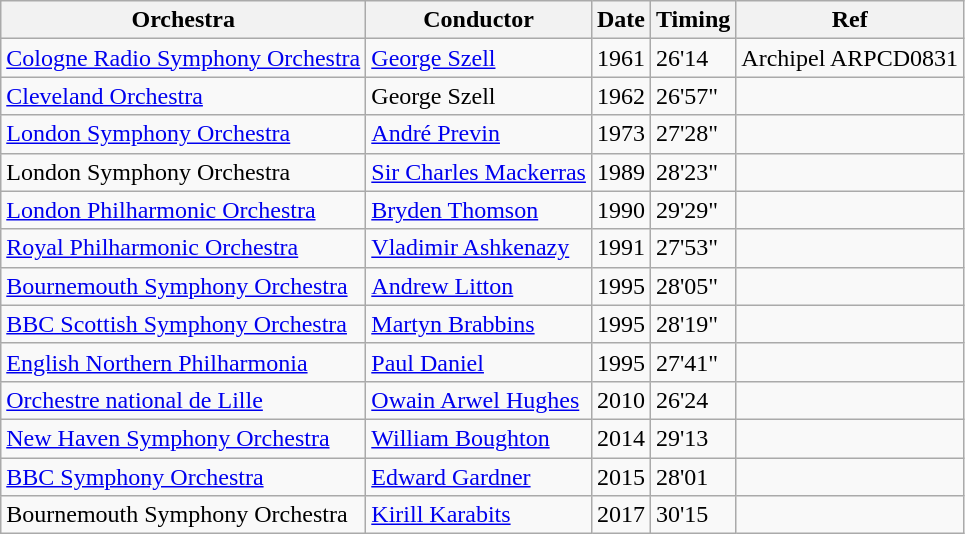<table class="wikitable sortable plainrowheaders" style="text-align: left; margin-right: 0;">
<tr>
<th scope="col" class=unsortable>Orchestra</th>
<th scope="col"class=unsortable>Conductor</th>
<th scope="col" class=unsortable>Date</th>
<th scope="col">Timing</th>
<th scope="col" class=unsortable>Ref</th>
</tr>
<tr>
<td><a href='#'>Cologne Radio Symphony Orchestra</a></td>
<td><a href='#'>George Szell</a></td>
<td>1961</td>
<td>26'14</td>
<td>Archipel ARPCD0831</td>
</tr>
<tr>
<td><a href='#'>Cleveland Orchestra</a></td>
<td>George Szell</td>
<td>1962</td>
<td>26'57"</td>
<td></td>
</tr>
<tr>
<td><a href='#'>London Symphony Orchestra</a></td>
<td><a href='#'>André Previn</a></td>
<td>1973</td>
<td>27'28"</td>
<td></td>
</tr>
<tr>
<td>London Symphony Orchestra</td>
<td><a href='#'>Sir Charles Mackerras</a></td>
<td>1989</td>
<td>28'23"</td>
<td></td>
</tr>
<tr>
<td><a href='#'>London Philharmonic Orchestra</a></td>
<td><a href='#'>Bryden Thomson</a></td>
<td>1990</td>
<td>29'29"</td>
<td></td>
</tr>
<tr>
<td><a href='#'>Royal Philharmonic Orchestra</a></td>
<td><a href='#'>Vladimir Ashkenazy</a></td>
<td>1991</td>
<td>27'53"</td>
<td></td>
</tr>
<tr>
<td><a href='#'>Bournemouth Symphony Orchestra</a></td>
<td><a href='#'>Andrew Litton</a></td>
<td>1995</td>
<td>28'05"</td>
<td></td>
</tr>
<tr>
<td><a href='#'>BBC Scottish Symphony Orchestra</a></td>
<td><a href='#'>Martyn Brabbins</a></td>
<td>1995</td>
<td>28'19"</td>
<td></td>
</tr>
<tr>
<td><a href='#'>English Northern Philharmonia</a></td>
<td><a href='#'>Paul Daniel</a></td>
<td>1995</td>
<td>27'41"</td>
<td></td>
</tr>
<tr>
<td><a href='#'>Orchestre national de Lille</a></td>
<td><a href='#'>Owain Arwel Hughes</a></td>
<td>2010</td>
<td>26'24</td>
<td></td>
</tr>
<tr>
<td><a href='#'>New Haven Symphony Orchestra</a></td>
<td><a href='#'>William Boughton</a></td>
<td>2014</td>
<td>29'13</td>
<td></td>
</tr>
<tr>
<td><a href='#'>BBC Symphony Orchestra</a></td>
<td><a href='#'>Edward Gardner</a></td>
<td>2015</td>
<td>28'01</td>
<td></td>
</tr>
<tr>
<td>Bournemouth Symphony Orchestra</td>
<td><a href='#'>Kirill Karabits</a></td>
<td>2017</td>
<td>30'15</td>
<td></td>
</tr>
</table>
